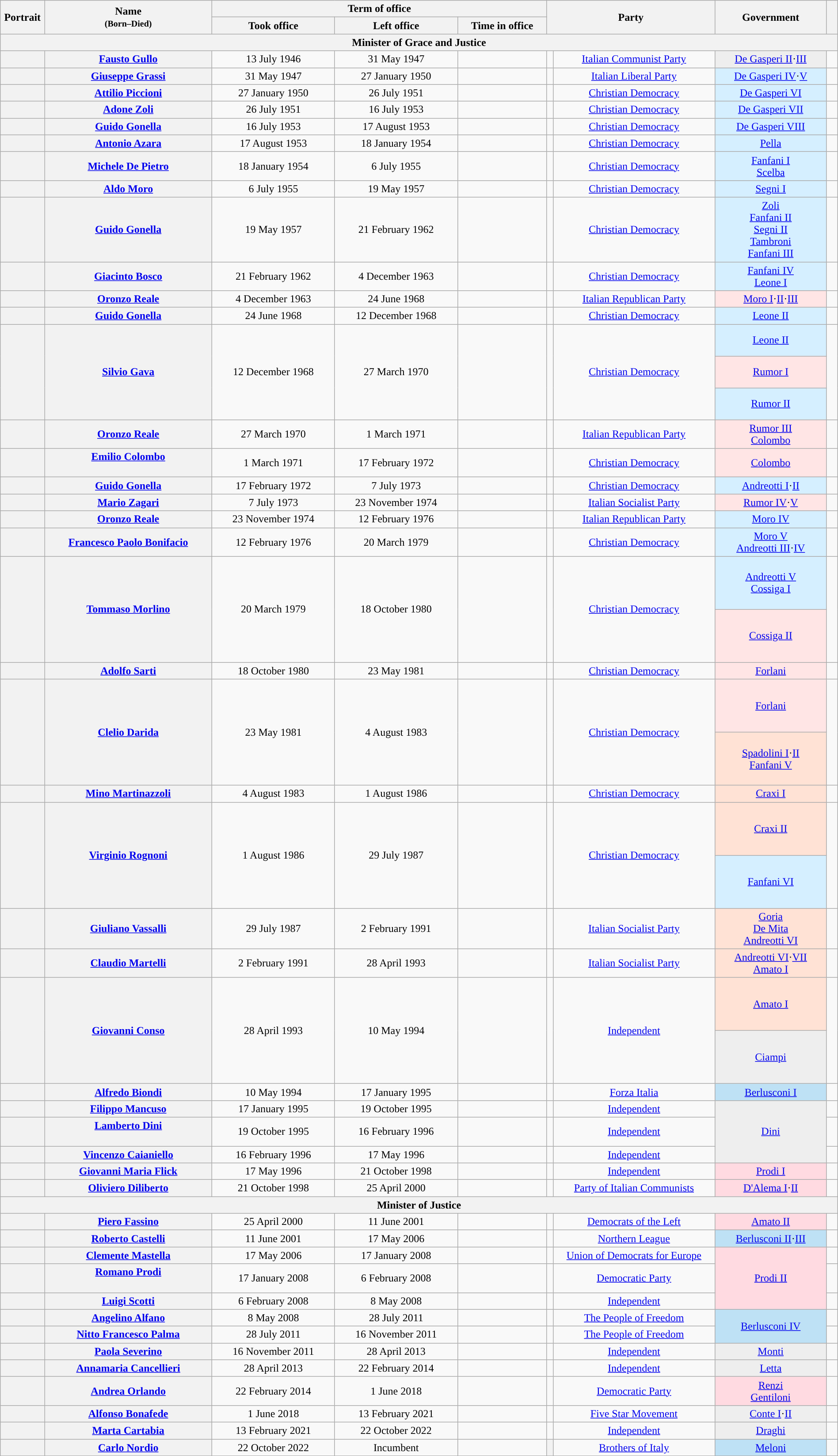<table class="wikitable" style="text-align:center; style="width=100%">
<tr>
<th width=1% rowspan=2>Portrait</th>
<th width=15% rowspan=2>Name<br><small>(Born–Died)</small></th>
<th width=30% colspan=3>Term of office</th>
<th width=15% rowspan=2 colspan=2>Party</th>
<th width=10% rowspan=2>Government</th>
<th width=1% rowspan=2></th>
</tr>
<tr style="text-align:center;">
<th width=11%>Took office</th>
<th width=11%>Left office</th>
<th width=8%>Time in office</th>
</tr>
<tr>
<th colspan=9>Minister of Grace and Justice</th>
</tr>
<tr>
<th></th>
<th scope="row" style="font-weight:normal"><strong><a href='#'>Fausto Gullo</a></strong><br></th>
<td>13 July 1946</td>
<td>31 May 1947</td>
<td></td>
<td style="background:"></td>
<td><a href='#'>Italian Communist Party</a></td>
<td bgcolor=#EEEEEE><a href='#'>De Gasperi II</a>·<a href='#'>III</a></td>
<td></td>
</tr>
<tr>
<th></th>
<th scope="row" style="font-weight:normal"><strong><a href='#'>Giuseppe Grassi</a></strong><br></th>
<td>31 May 1947</td>
<td>27 January 1950</td>
<td></td>
<td style="background:"></td>
<td><a href='#'>Italian Liberal Party</a></td>
<td bgcolor=#D5EFFF><a href='#'>De Gasperi IV</a>·<a href='#'>V</a></td>
<td></td>
</tr>
<tr>
<th></th>
<th scope="row" style="font-weight:normal"><strong><a href='#'>Attilio Piccioni</a></strong><br></th>
<td>27 January 1950</td>
<td>26 July 1951</td>
<td></td>
<td style="background:"></td>
<td><a href='#'>Christian Democracy</a></td>
<td bgcolor=#D5EFFF><a href='#'>De Gasperi VI</a></td>
<td></td>
</tr>
<tr>
<th></th>
<th scope="row" style="font-weight:normal"><strong><a href='#'>Adone Zoli</a></strong><br></th>
<td>26 July 1951</td>
<td>16 July 1953</td>
<td></td>
<td style="background:"></td>
<td><a href='#'>Christian Democracy</a></td>
<td bgcolor=#D5EFFF><a href='#'>De Gasperi VII</a></td>
<td></td>
</tr>
<tr>
<th></th>
<th scope="row" style="font-weight:normal"><strong><a href='#'>Guido Gonella</a></strong><br></th>
<td>16 July 1953</td>
<td>17 August 1953</td>
<td></td>
<td style="background:"></td>
<td><a href='#'>Christian Democracy</a></td>
<td bgcolor=#D5EFFF><a href='#'>De Gasperi VIII</a></td>
<td></td>
</tr>
<tr>
<th></th>
<th scope="row" style="font-weight:normal"><strong><a href='#'>Antonio Azara</a></strong><br></th>
<td>17 August 1953</td>
<td>18 January 1954</td>
<td></td>
<td style="background:"></td>
<td><a href='#'>Christian Democracy</a></td>
<td bgcolor=#D5EFFF><a href='#'>Pella</a></td>
<td></td>
</tr>
<tr>
<th></th>
<th scope="row" style="font-weight:normal"><strong><a href='#'>Michele De Pietro</a></strong><br></th>
<td>18 January 1954</td>
<td>6 July 1955</td>
<td></td>
<td style="background:"></td>
<td><a href='#'>Christian Democracy</a></td>
<td bgcolor=#D5EFFF><a href='#'>Fanfani I</a><br><a href='#'>Scelba</a></td>
<td></td>
</tr>
<tr>
<th></th>
<th scope="row" style="font-weight:normal"><strong><a href='#'>Aldo Moro</a></strong><br></th>
<td>6 July 1955</td>
<td>19 May 1957</td>
<td></td>
<td style="background:"></td>
<td><a href='#'>Christian Democracy</a></td>
<td bgcolor=#D5EFFF><a href='#'>Segni I</a></td>
<td></td>
</tr>
<tr>
<th></th>
<th scope="row" style="font-weight:normal"><strong><a href='#'>Guido Gonella</a></strong><br></th>
<td>19 May 1957</td>
<td>21 February 1962</td>
<td></td>
<td style="background:"></td>
<td><a href='#'>Christian Democracy</a></td>
<td bgcolor=#D5EFFF><a href='#'>Zoli</a><br><a href='#'>Fanfani II</a><br><a href='#'>Segni II</a><br><a href='#'>Tambroni</a><br><a href='#'>Fanfani III</a></td>
<td></td>
</tr>
<tr>
<th></th>
<th scope="row" style="font-weight:normal"><strong><a href='#'>Giacinto Bosco</a></strong><br></th>
<td>21 February 1962</td>
<td>4 December 1963</td>
<td></td>
<td style="background:"></td>
<td><a href='#'>Christian Democracy</a></td>
<td bgcolor=#D5EFFF><a href='#'>Fanfani IV</a><br><a href='#'>Leone I</a></td>
<td></td>
</tr>
<tr>
<th></th>
<th scope="row" style="font-weight:normal"><strong><a href='#'>Oronzo Reale</a></strong><br></th>
<td>4 December 1963</td>
<td>24 June 1968</td>
<td></td>
<td style="background:"></td>
<td><a href='#'>Italian Republican Party</a></td>
<td bgcolor=#FFE5E5><a href='#'>Moro I</a>·<a href='#'>II</a>·<a href='#'>III</a></td>
<td></td>
</tr>
<tr>
<th></th>
<th scope="row" style="font-weight:normal"><strong><a href='#'>Guido Gonella</a></strong><br></th>
<td>24 June 1968</td>
<td>12 December 1968</td>
<td></td>
<td style="background:"></td>
<td><a href='#'>Christian Democracy</a></td>
<td bgcolor=#D5EFFF><a href='#'>Leone II</a></td>
<td></td>
</tr>
<tr style="height:3em;">
<th rowspan=3></th>
<th scope="row" style="font-weight:normal" rowspan=3><strong><a href='#'>Silvio Gava</a></strong><br></th>
<td rowspan=3>12 December 1968</td>
<td rowspan=3>27 March 1970</td>
<td rowspan=3></td>
<td rowspan=3 style="background:"></td>
<td rowspan=3><a href='#'>Christian Democracy</a></td>
<td bgcolor=#D5EFFF><a href='#'>Leone II</a></td>
<td rowspan=3></td>
</tr>
<tr style="height:3em;">
<td bgcolor=#FFE5E5><a href='#'>Rumor I</a></td>
</tr>
<tr style="height:3em;">
<td bgcolor=#D5EFFF><a href='#'>Rumor II</a></td>
</tr>
<tr>
<th></th>
<th scope="row" style="font-weight:normal"><strong><a href='#'>Oronzo Reale</a></strong><br></th>
<td>27 March 1970</td>
<td>1 March 1971</td>
<td></td>
<td style="background:"></td>
<td><a href='#'>Italian Republican Party</a></td>
<td bgcolor=#FFE5E5><a href='#'>Rumor III</a><br><a href='#'>Colombo</a></td>
<td></td>
</tr>
<tr>
<th></th>
<th scope="row" style="font-weight:normal"><strong><a href='#'>Emilio Colombo</a></strong><br><br><em></em></th>
<td>1 March 1971</td>
<td>17 February 1972</td>
<td></td>
<td style="background:"></td>
<td><a href='#'>Christian Democracy</a></td>
<td bgcolor=#FFE5E5><a href='#'>Colombo</a></td>
<td></td>
</tr>
<tr>
<th></th>
<th scope="row" style="font-weight:normal"><strong><a href='#'>Guido Gonella</a></strong><br></th>
<td>17 February 1972</td>
<td>7 July 1973</td>
<td></td>
<td style="background:"></td>
<td><a href='#'>Christian Democracy</a></td>
<td bgcolor=#D5EFFF><a href='#'>Andreotti I</a>·<a href='#'>II</a></td>
<td></td>
</tr>
<tr>
<th></th>
<th scope="row" style="font-weight:normal"><strong><a href='#'>Mario Zagari</a></strong><br></th>
<td>7 July 1973</td>
<td>23 November 1974</td>
<td></td>
<td style="background:"></td>
<td><a href='#'>Italian Socialist Party</a></td>
<td bgcolor=#FFE5E5><a href='#'>Rumor IV</a>·<a href='#'>V</a></td>
<td></td>
</tr>
<tr>
<th></th>
<th scope="row" style="font-weight:normal"><strong><a href='#'>Oronzo Reale</a></strong><br></th>
<td>23 November 1974</td>
<td>12 February 1976</td>
<td></td>
<td style="background:"></td>
<td><a href='#'>Italian Republican Party</a></td>
<td bgcolor=#D5EFFF><a href='#'>Moro IV</a></td>
<td></td>
</tr>
<tr>
<th></th>
<th scope="row" style="font-weight:normal"><strong><a href='#'>Francesco Paolo Bonifacio</a></strong><br></th>
<td>12 February 1976</td>
<td>20 March 1979</td>
<td></td>
<td style="background:"></td>
<td><a href='#'>Christian Democracy</a></td>
<td bgcolor=#D5EFFF><a href='#'>Moro V</a><br><a href='#'>Andreotti III</a>·<a href='#'>IV</a></td>
<td></td>
</tr>
<tr style="height:5em;">
<th rowspan=2></th>
<th scope="row" style="font-weight:normal" rowspan=2><strong><a href='#'>Tommaso Morlino</a></strong><br></th>
<td rowspan=2>20 March 1979</td>
<td rowspan=2>18 October 1980</td>
<td rowspan=2></td>
<td rowspan=2 style="background:"></td>
<td rowspan=2><a href='#'>Christian Democracy</a></td>
<td bgcolor=#D5EFFF><a href='#'>Andreotti V</a><br><a href='#'>Cossiga I</a></td>
<td rowspan=2></td>
</tr>
<tr style="height:5em;">
<td bgcolor=#FFE5E5><a href='#'>Cossiga II</a></td>
</tr>
<tr>
<th></th>
<th scope="row" style="font-weight:normal"><strong><a href='#'>Adolfo Sarti</a></strong><br></th>
<td>18 October 1980</td>
<td>23 May 1981</td>
<td></td>
<td style="background:"></td>
<td><a href='#'>Christian Democracy</a></td>
<td bgcolor=#FFE5E5><a href='#'>Forlani</a></td>
<td></td>
</tr>
<tr style="height:5em;">
<th rowspan=2></th>
<th scope="row" style="font-weight:normal" rowspan=2><strong><a href='#'>Clelio Darida</a></strong><br></th>
<td rowspan=2>23 May 1981</td>
<td rowspan=2>4 August 1983</td>
<td rowspan=2></td>
<td rowspan=2 style="background:"></td>
<td rowspan=2><a href='#'>Christian Democracy</a></td>
<td bgcolor=#FFE5E5><a href='#'>Forlani</a></td>
<td rowspan=2></td>
</tr>
<tr style="height:5em;">
<td bgcolor=#FFE2D5><a href='#'>Spadolini I</a>·<a href='#'>II</a><br><a href='#'>Fanfani V</a></td>
</tr>
<tr>
<th></th>
<th scope="row" style="font-weight:normal"><strong><a href='#'>Mino Martinazzoli</a></strong><br></th>
<td>4 August 1983</td>
<td>1 August 1986</td>
<td></td>
<td style="background:"></td>
<td><a href='#'>Christian Democracy</a></td>
<td bgcolor=#FFE2D5><a href='#'>Craxi I</a></td>
<td></td>
</tr>
<tr style="height:5em;">
<th rowspan=2></th>
<th scope="row" style="font-weight:normal" rowspan=2><strong><a href='#'>Virginio Rognoni</a></strong><br></th>
<td rowspan=2>1 August 1986</td>
<td rowspan=2>29 July 1987</td>
<td rowspan=2></td>
<td rowspan=2 style="background:"></td>
<td rowspan=2><a href='#'>Christian Democracy</a></td>
<td bgcolor=#FFE2D5><a href='#'>Craxi II</a></td>
<td rowspan=2></td>
</tr>
<tr style="height:5em;">
<td bgcolor=#D5EFFF><a href='#'>Fanfani VI</a></td>
</tr>
<tr>
<th></th>
<th scope="row" style="font-weight:normal"><strong><a href='#'>Giuliano Vassalli</a></strong><br></th>
<td>29 July 1987</td>
<td>2 February  1991</td>
<td></td>
<td style="background:"></td>
<td><a href='#'>Italian Socialist Party</a></td>
<td bgcolor=#FFE2D5><a href='#'>Goria</a><br><a href='#'>De Mita</a><br><a href='#'>Andreotti VI</a></td>
<td></td>
</tr>
<tr>
<th></th>
<th scope="row" style="font-weight:normal"><strong><a href='#'>Claudio Martelli</a></strong><br></th>
<td>2 February 1991</td>
<td>28 April 1993</td>
<td></td>
<td style="background:"></td>
<td><a href='#'>Italian Socialist Party</a></td>
<td bgcolor=#FFE2D5><a href='#'>Andreotti VI</a>·<a href='#'>VII</a><br><a href='#'>Amato I</a></td>
<td></td>
</tr>
<tr style="height:5em;">
<th rowspan=2></th>
<th scope="row" style="font-weight:normal" rowspan=2><strong><a href='#'>Giovanni Conso</a></strong><br></th>
<td rowspan=2>28 April 1993</td>
<td rowspan=2>10 May 1994</td>
<td rowspan=2></td>
<td rowspan=2 style="background:"></td>
<td rowspan=2><a href='#'>Independent</a></td>
<td bgcolor=#FFE2D5><a href='#'>Amato I</a></td>
<td rowspan=2></td>
</tr>
<tr style="height:5em;">
<td bgcolor=#EEEEEE><a href='#'>Ciampi</a></td>
</tr>
<tr>
<th></th>
<th scope="row" style="font-weight:normal"><strong><a href='#'>Alfredo Biondi</a></strong><br></th>
<td>10 May 1994</td>
<td>17 January 1995</td>
<td></td>
<td style="background:"></td>
<td><a href='#'>Forza Italia</a></td>
<td bgcolor=#BEE1F5><a href='#'>Berlusconi I</a></td>
<td></td>
</tr>
<tr>
<th></th>
<th scope="row" style="font-weight:normal"><strong><a href='#'>Filippo Mancuso</a></strong><br></th>
<td>17 January 1995</td>
<td>19 October 1995</td>
<td></td>
<td style="background:"></td>
<td><a href='#'>Independent</a></td>
<td rowspan=3 bgcolor=#EEEEEE><a href='#'>Dini</a></td>
<td></td>
</tr>
<tr>
<th></th>
<th scope="row" style="font-weight:normal"><strong><a href='#'>Lamberto Dini</a></strong><br><br><em></em></th>
<td>19 October 1995</td>
<td>16 February 1996</td>
<td></td>
<td style="background:"></td>
<td><a href='#'>Independent</a></td>
<td></td>
</tr>
<tr>
<th></th>
<th scope="row" style="font-weight:normal"><strong><a href='#'>Vincenzo Caianiello</a></strong><br></th>
<td>16 February 1996</td>
<td>17 May 1996</td>
<td></td>
<td style="background:"></td>
<td><a href='#'>Independent</a></td>
<td></td>
</tr>
<tr>
<th></th>
<th scope="row" style="font-weight:normal"><strong><a href='#'>Giovanni Maria Flick</a></strong><br></th>
<td>17 May 1996</td>
<td>21 October 1998</td>
<td></td>
<td style="background:"></td>
<td><a href='#'>Independent</a></td>
<td bgcolor=#FFDAE1><a href='#'>Prodi I</a></td>
<td></td>
</tr>
<tr>
<th></th>
<th scope="row" style="font-weight:normal"><strong><a href='#'>Oliviero Diliberto</a></strong><br></th>
<td>21 October 1998</td>
<td>25 April 2000</td>
<td></td>
<td style="background:"></td>
<td><a href='#'>Party of Italian Communists</a></td>
<td bgcolor=#FFDAE1><a href='#'>D'Alema I</a>·<a href='#'>II</a></td>
<td></td>
</tr>
<tr>
<th colspan=9>Minister of Justice</th>
</tr>
<tr>
<th></th>
<th scope="row" style="font-weight:normal"><strong><a href='#'>Piero Fassino</a></strong><br></th>
<td>25 April 2000</td>
<td>11 June 2001</td>
<td></td>
<td style="background:"></td>
<td><a href='#'>Democrats of the Left</a></td>
<td bgcolor=#FFDAE1><a href='#'>Amato II</a></td>
<td></td>
</tr>
<tr>
<th></th>
<th scope="row" style="font-weight:normal"><strong><a href='#'>Roberto Castelli</a></strong><br></th>
<td>11 June 2001</td>
<td>17 May 2006</td>
<td></td>
<td style="background:"></td>
<td><a href='#'>Northern League</a></td>
<td bgcolor=#BEE1F5><a href='#'>Berlusconi II</a>·<a href='#'>III</a></td>
<td></td>
</tr>
<tr>
<th></th>
<th scope="row" style="font-weight:normal"><strong><a href='#'>Clemente Mastella</a></strong><br></th>
<td>17  May 2006</td>
<td>17 January 2008</td>
<td></td>
<td style="background:"></td>
<td><a href='#'>Union of Democrats for Europe</a></td>
<td rowspan=3 bgcolor=#FFDAE1><a href='#'>Prodi II</a></td>
<td></td>
</tr>
<tr>
<th></th>
<th scope="row" style="font-weight:normal"><strong><a href='#'>Romano Prodi</a></strong><br><br><em></em></th>
<td>17 January 2008</td>
<td>6 February 2008</td>
<td></td>
<td style="background:"></td>
<td><a href='#'>Democratic Party</a></td>
<td></td>
</tr>
<tr>
<th></th>
<th scope="row" style="font-weight:normal"><strong><a href='#'>Luigi Scotti</a></strong><br></th>
<td>6 February 2008</td>
<td>8 May 2008</td>
<td></td>
<td style="background:"></td>
<td><a href='#'>Independent</a></td>
<td></td>
</tr>
<tr>
<th></th>
<th scope="row" style="font-weight:normal"><strong><a href='#'>Angelino Alfano</a></strong><br></th>
<td>8 May 2008</td>
<td>28 July 2011</td>
<td></td>
<td style="background:"></td>
<td><a href='#'>The People of Freedom</a></td>
<td rowspan=2 bgcolor=#BEE1F5><a href='#'>Berlusconi IV</a></td>
<td></td>
</tr>
<tr>
<th></th>
<th scope="row" style="font-weight:normal"><strong><a href='#'>Nitto Francesco Palma</a></strong><br></th>
<td>28 July 2011</td>
<td>16 November 2011</td>
<td></td>
<td style="background:"></td>
<td><a href='#'>The People of Freedom</a></td>
<td></td>
</tr>
<tr>
<th></th>
<th scope="row" style="font-weight:normal"><strong><a href='#'>Paola Severino</a></strong><br></th>
<td>16 November 2011</td>
<td>28 April 2013</td>
<td></td>
<td style="background:"></td>
<td><a href='#'>Independent</a></td>
<td bgcolor=#EEEEEE><a href='#'>Monti</a></td>
<td></td>
</tr>
<tr>
<th></th>
<th scope="row" style="font-weight:normal"><strong><a href='#'>Annamaria Cancellieri</a></strong><br></th>
<td>28 April 2013</td>
<td>22 February 2014</td>
<td></td>
<td style="background:"></td>
<td><a href='#'>Independent</a></td>
<td bgcolor=#EEEEEE><a href='#'>Letta</a></td>
<td></td>
</tr>
<tr>
<th></th>
<th scope="row" style="font-weight:normal"><strong><a href='#'>Andrea Orlando</a></strong><br></th>
<td>22 February 2014</td>
<td>1 June 2018</td>
<td></td>
<td style="background:"></td>
<td><a href='#'>Democratic Party</a></td>
<td bgcolor=#FFDAE1><a href='#'>Renzi</a><br><a href='#'>Gentiloni</a></td>
<td></td>
</tr>
<tr>
<th></th>
<th scope="row" style="font-weight:normal"><strong><a href='#'>Alfonso Bonafede</a></strong><br></th>
<td>1 June 2018</td>
<td>13 February 2021</td>
<td></td>
<td style="background:"></td>
<td><a href='#'>Five Star Movement</a></td>
<td bgcolor=#EEEEEE><a href='#'>Conte I</a>·<a href='#'>II</a></td>
<td></td>
</tr>
<tr>
<th></th>
<th scope="row" style="font-weight:normal"><strong><a href='#'>Marta Cartabia</a></strong><br></th>
<td>13 February 2021</td>
<td>22 October 2022</td>
<td></td>
<td style="background:"></td>
<td><a href='#'>Independent</a></td>
<td bgcolor=#EEEEEE><a href='#'>Draghi</a></td>
<td></td>
</tr>
<tr>
<th></th>
<th scope="row" style="font-weight:normal"><strong><a href='#'>Carlo Nordio</a></strong><br></th>
<td>22 October 2022</td>
<td>Incumbent</td>
<td></td>
<th style="background:"></th>
<td><a href='#'>Brothers of Italy</a></td>
<td bgcolor=#BEE1F5><a href='#'>Meloni</a></td>
<td></td>
</tr>
<tr>
</tr>
</table>
